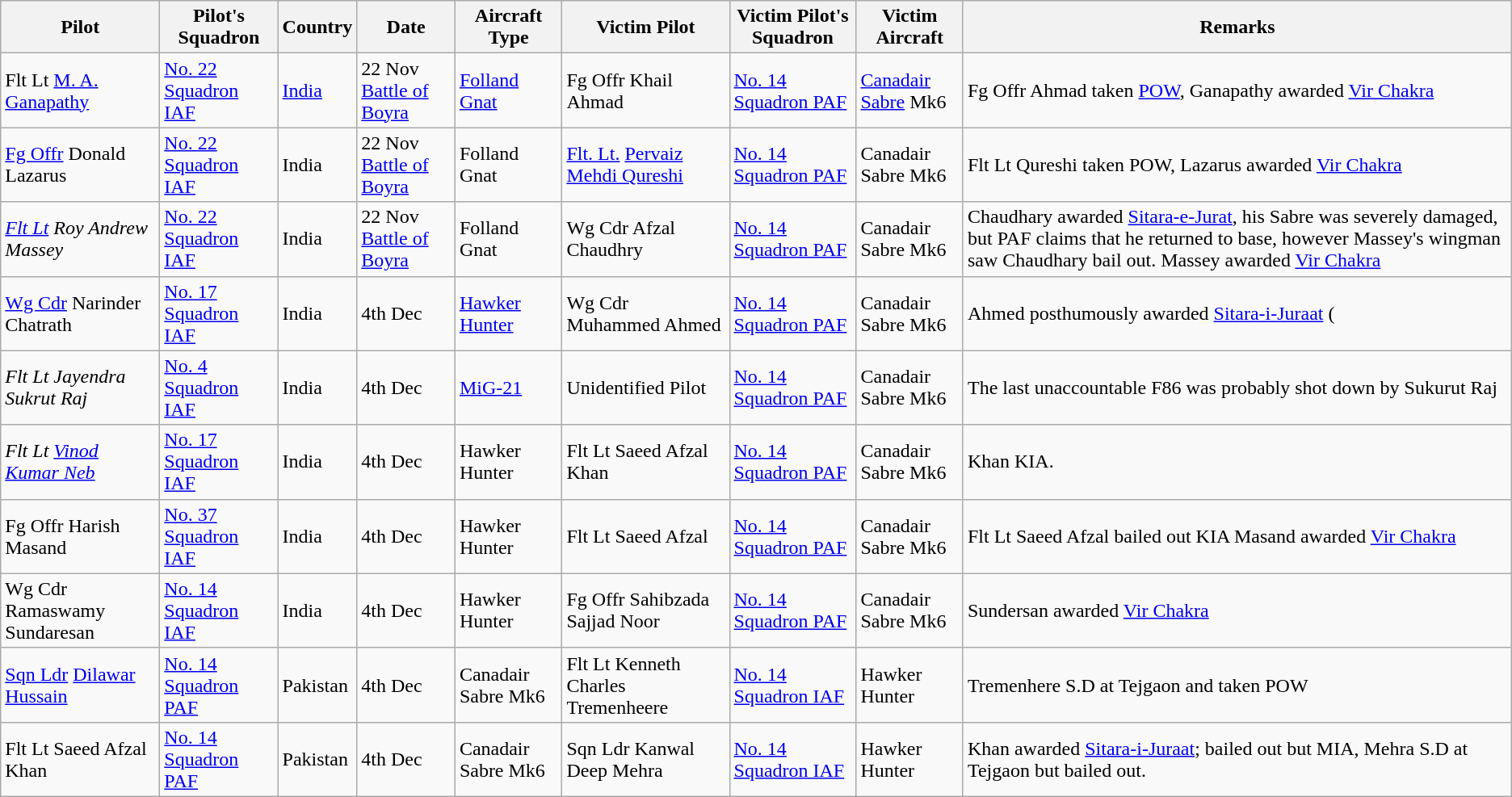<table class="wikitable">
<tr>
<th>Pilot</th>
<th>Pilot's Squadron</th>
<th>Country</th>
<th>Date</th>
<th>Aircraft Type</th>
<th>Victim Pilot</th>
<th>Victim Pilot's Squadron</th>
<th>Victim Aircraft</th>
<th>Remarks</th>
</tr>
<tr>
<td>Flt Lt <a href='#'>M. A. Ganapathy</a></td>
<td><a href='#'>No. 22 Squadron IAF</a></td>
<td><a href='#'>India</a></td>
<td>22 Nov <a href='#'>Battle of Boyra</a></td>
<td><a href='#'>Folland Gnat</a></td>
<td>Fg Offr Khail Ahmad</td>
<td><a href='#'>No. 14 Squadron PAF</a></td>
<td><a href='#'>Canadair Sabre</a> Mk6</td>
<td>Fg Offr Ahmad taken <a href='#'>POW</a>, Ganapathy awarded <a href='#'>Vir Chakra</a></td>
</tr>
<tr>
<td><a href='#'>Fg Offr</a> Donald Lazarus</td>
<td><a href='#'>No. 22 Squadron IAF</a></td>
<td>India</td>
<td>22 Nov <a href='#'>Battle of Boyra</a></td>
<td>Folland Gnat</td>
<td><a href='#'>Flt. Lt.</a> <a href='#'>Pervaiz Mehdi Qureshi</a></td>
<td><a href='#'>No. 14 Squadron PAF</a></td>
<td>Canadair Sabre Mk6</td>
<td>Flt Lt Qureshi taken POW, Lazarus awarded <a href='#'>Vir Chakra</a><br></td>
</tr>
<tr>
<td><em><a href='#'>Flt Lt</a> Roy Andrew Massey</em></td>
<td><a href='#'>No. 22 Squadron IAF</a></td>
<td>India</td>
<td>22 Nov <a href='#'>Battle of Boyra</a></td>
<td>Folland Gnat</td>
<td>Wg Cdr Afzal Chaudhry</td>
<td><a href='#'>No. 14 Squadron PAF</a></td>
<td>Canadair Sabre Mk6</td>
<td>Chaudhary awarded <a href='#'>Sitara-e-Jurat</a>, his Sabre was severely damaged, but PAF claims that he returned to base, however Massey's wingman saw Chaudhary bail out. Massey awarded <a href='#'>Vir Chakra</a></td>
</tr>
<tr>
<td><a href='#'>Wg Cdr</a> Narinder Chatrath</td>
<td><a href='#'>No. 17 Squadron IAF</a></td>
<td>India</td>
<td>4th Dec</td>
<td><a href='#'>Hawker Hunter</a></td>
<td>Wg Cdr Muhammed Ahmed</td>
<td><a href='#'>No. 14 Squadron PAF</a></td>
<td>Canadair Sabre Mk6</td>
<td>Ahmed posthumously awarded <a href='#'>Sitara-i-Juraat</a> (</td>
</tr>
<tr>
<td><em>Flt Lt Jayendra Sukrut Raj</em></td>
<td><a href='#'>No. 4 Squadron IAF</a></td>
<td>India</td>
<td>4th Dec</td>
<td><a href='#'>MiG-21</a></td>
<td>Unidentified Pilot</td>
<td><a href='#'>No. 14 Squadron PAF</a></td>
<td>Canadair Sabre Mk6</td>
<td>The last unaccountable F86 was probably shot down by Sukurut Raj</td>
</tr>
<tr>
<td><em>Flt Lt <a href='#'>Vinod Kumar Neb</a></em></td>
<td><a href='#'>No. 17 Squadron IAF</a></td>
<td>India</td>
<td>4th Dec</td>
<td>Hawker Hunter</td>
<td>Flt Lt Saeed Afzal Khan</td>
<td><a href='#'>No. 14 Squadron PAF</a></td>
<td>Canadair Sabre Mk6</td>
<td>Khan KIA.</td>
</tr>
<tr>
<td>Fg Offr Harish Masand</td>
<td><a href='#'>No. 37 Squadron IAF</a></td>
<td>India</td>
<td>4th Dec</td>
<td>Hawker Hunter</td>
<td>Flt Lt Saeed Afzal</td>
<td><a href='#'>No. 14 Squadron PAF</a></td>
<td>Canadair Sabre Mk6</td>
<td>Flt Lt Saeed Afzal bailed out KIA Masand awarded <a href='#'>Vir Chakra</a></td>
</tr>
<tr>
<td>Wg Cdr Ramaswamy Sundaresan</td>
<td><a href='#'>No. 14 Squadron IAF</a></td>
<td>India</td>
<td>4th Dec</td>
<td>Hawker Hunter</td>
<td>Fg Offr Sahibzada Sajjad Noor</td>
<td><a href='#'>No. 14 Squadron PAF</a></td>
<td>Canadair Sabre Mk6</td>
<td>Sundersan awarded <a href='#'>Vir Chakra</a></td>
</tr>
<tr>
<td><a href='#'>Sqn Ldr</a> <a href='#'>Dilawar Hussain</a></td>
<td><a href='#'>No. 14 Squadron PAF</a></td>
<td>Pakistan</td>
<td>4th Dec</td>
<td>Canadair Sabre Mk6</td>
<td>Flt Lt Kenneth Charles Tremenheere</td>
<td><a href='#'>No. 14 Squadron IAF</a></td>
<td>Hawker Hunter</td>
<td>Tremenhere S.D at Tejgaon and taken POW </td>
</tr>
<tr>
<td>Flt Lt Saeed Afzal Khan</td>
<td><a href='#'>No. 14 Squadron PAF</a></td>
<td>Pakistan</td>
<td>4th Dec</td>
<td>Canadair Sabre Mk6</td>
<td>Sqn Ldr Kanwal Deep Mehra</td>
<td><a href='#'>No. 14 Squadron IAF</a></td>
<td>Hawker Hunter</td>
<td>Khan awarded <a href='#'>Sitara-i-Juraat</a>; bailed out but MIA, Mehra S.D at Tejgaon but bailed out.</td>
</tr>
</table>
